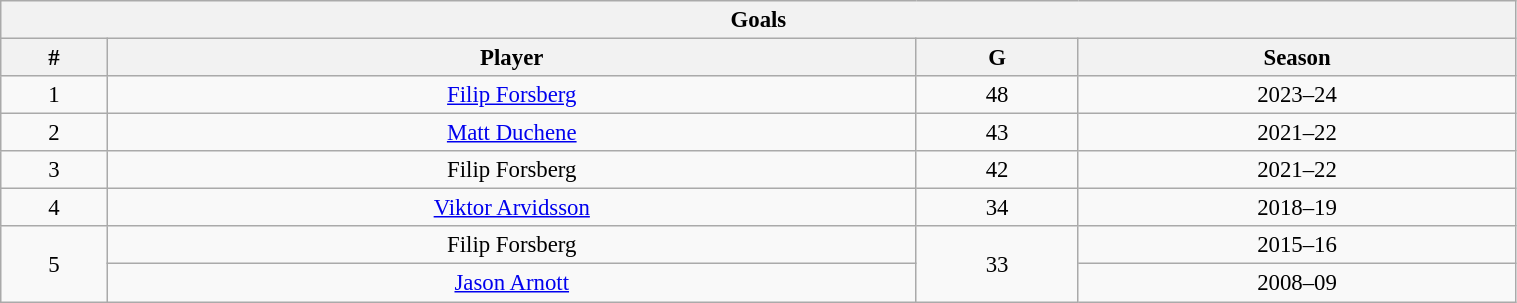<table class="wikitable" style="text-align: center; font-size: 95%" width="80%">
<tr>
<th colspan="4">Goals</th>
</tr>
<tr>
<th>#</th>
<th>Player</th>
<th>G</th>
<th>Season</th>
</tr>
<tr>
<td>1</td>
<td><a href='#'>Filip Forsberg</a></td>
<td>48</td>
<td>2023–24</td>
</tr>
<tr>
<td>2</td>
<td><a href='#'>Matt Duchene</a></td>
<td>43</td>
<td>2021–22</td>
</tr>
<tr>
<td>3</td>
<td>Filip Forsberg</td>
<td>42</td>
<td>2021–22</td>
</tr>
<tr>
<td>4</td>
<td><a href='#'>Viktor Arvidsson</a></td>
<td>34</td>
<td>2018–19</td>
</tr>
<tr>
<td rowspan="2">5</td>
<td>Filip Forsberg</td>
<td rowspan="2">33</td>
<td>2015–16</td>
</tr>
<tr>
<td><a href='#'>Jason Arnott</a></td>
<td>2008–09</td>
</tr>
</table>
